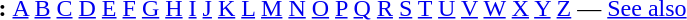<table id="toc" border="0">
<tr>
<th>:</th>
<td><a href='#'>A</a> <a href='#'>B</a> <a href='#'>C</a> <a href='#'>D</a> <a href='#'>E</a> <a href='#'>F</a> <a href='#'>G</a> <a href='#'>H</a> <a href='#'>I</a> <a href='#'>J</a> <a href='#'>K</a> <a href='#'>L</a> <a href='#'>M</a> <a href='#'>N</a> <a href='#'>O</a> <a href='#'>P</a> <a href='#'>Q</a> <a href='#'>R</a> <a href='#'>S</a> <a href='#'>T</a> <a href='#'>U</a> <a href='#'>V</a> <a href='#'>W</a> <a href='#'>X</a> <a href='#'>Y</a>  <a href='#'>Z</a> — <a href='#'>See also</a></td>
</tr>
</table>
